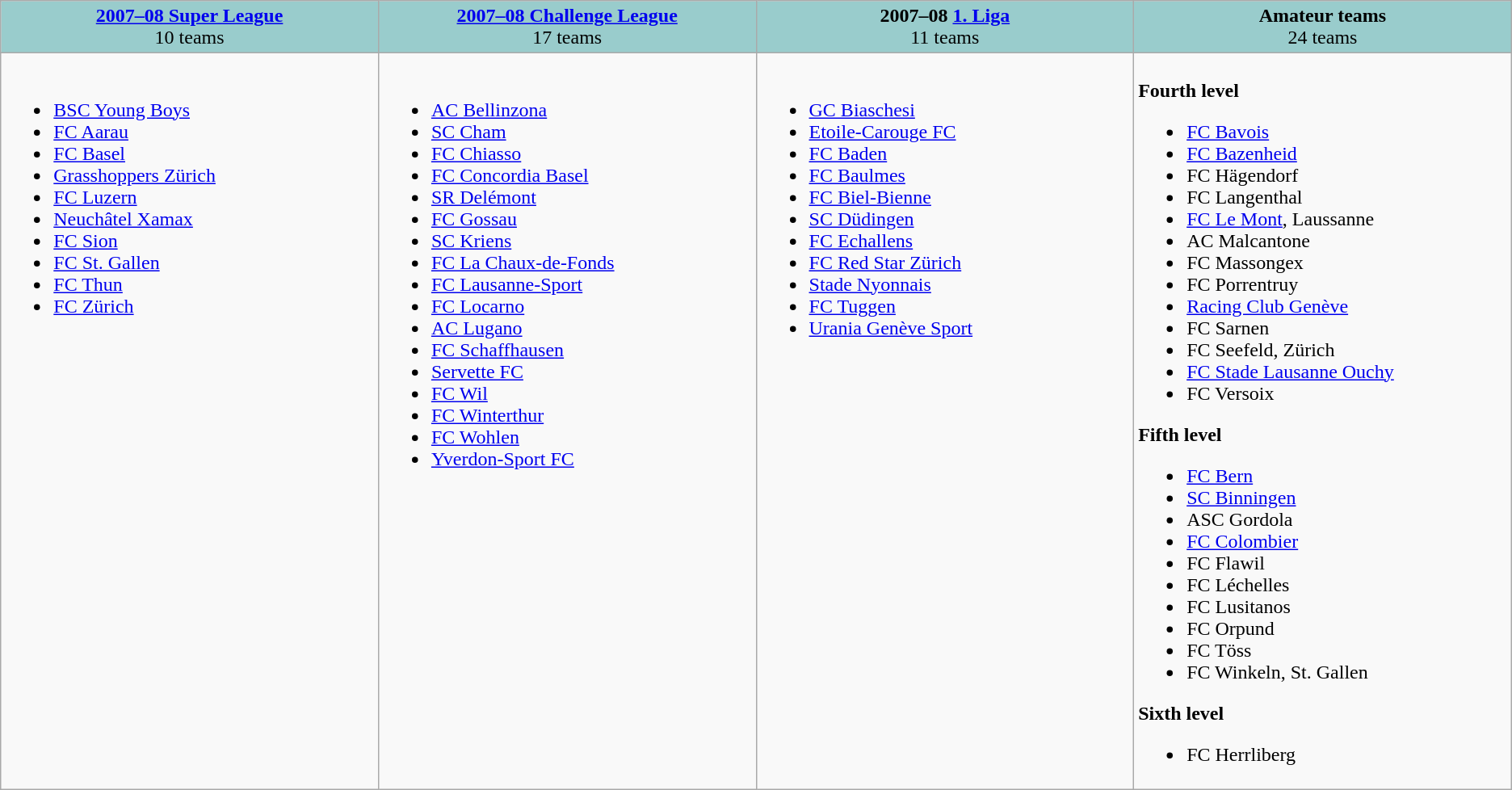<table class="wikitable">
<tr valign="top" bgcolor="#99CCCC">
<td align="center" width="16%"><strong><a href='#'>2007–08 Super League</a></strong><br>10 teams</td>
<td align="center" width="16%"><strong><a href='#'>2007–08 Challenge League</a></strong><br>17 teams</td>
<td align="center" width="16%"><strong>2007–08 <a href='#'>1. Liga</a></strong><br>11 teams</td>
<td align="center" width="16%"><strong>Amateur teams</strong><br>24 teams</td>
</tr>
<tr valign="top">
<td><br><ul><li><a href='#'>BSC Young Boys</a></li><li><a href='#'>FC Aarau</a></li><li><a href='#'>FC Basel</a></li><li><a href='#'>Grasshoppers Zürich</a></li><li><a href='#'>FC Luzern</a></li><li><a href='#'>Neuchâtel Xamax</a></li><li><a href='#'>FC Sion</a></li><li><a href='#'>FC St. Gallen</a></li><li><a href='#'>FC Thun</a></li><li><a href='#'>FC Zürich</a></li></ul></td>
<td><br><ul><li><a href='#'>AC Bellinzona</a></li><li><a href='#'>SC Cham</a></li><li><a href='#'>FC Chiasso</a></li><li><a href='#'>FC Concordia Basel</a></li><li><a href='#'>SR Delémont</a></li><li><a href='#'>FC Gossau</a></li><li><a href='#'>SC Kriens</a></li><li><a href='#'>FC La Chaux-de-Fonds</a></li><li><a href='#'>FC Lausanne-Sport</a></li><li><a href='#'>FC Locarno</a></li><li><a href='#'>AC Lugano</a></li><li><a href='#'>FC Schaffhausen</a></li><li><a href='#'>Servette FC</a></li><li><a href='#'>FC Wil</a></li><li><a href='#'>FC Winterthur</a></li><li><a href='#'>FC Wohlen</a></li><li><a href='#'>Yverdon-Sport FC</a></li></ul></td>
<td><br><ul><li><a href='#'>GC Biaschesi</a></li><li><a href='#'>Etoile-Carouge FC</a></li><li><a href='#'>FC Baden</a></li><li><a href='#'>FC Baulmes</a></li><li><a href='#'>FC Biel-Bienne</a></li><li><a href='#'>SC Düdingen</a></li><li><a href='#'>FC Echallens</a></li><li><a href='#'>FC Red Star Zürich</a></li><li><a href='#'>Stade Nyonnais</a></li><li><a href='#'>FC Tuggen</a></li><li><a href='#'>Urania Genève Sport</a></li></ul></td>
<td><br><strong>Fourth level</strong><ul><li><a href='#'>FC Bavois</a></li><li><a href='#'>FC Bazenheid</a></li><li>FC Hägendorf</li><li>FC Langenthal</li><li><a href='#'>FC Le Mont</a>, Laussanne</li><li>AC Malcantone</li><li>FC Massongex</li><li>FC Porrentruy</li><li><a href='#'>Racing Club Genève</a></li><li>FC Sarnen</li><li>FC Seefeld, Zürich</li><li><a href='#'>FC Stade Lausanne Ouchy</a></li><li>FC Versoix</li></ul><strong>Fifth level</strong><ul><li><a href='#'>FC Bern</a></li><li><a href='#'>SC Binningen</a></li><li>ASC Gordola</li><li><a href='#'>FC Colombier</a></li><li>FC Flawil</li><li>FC Léchelles</li><li>FC Lusitanos</li><li>FC Orpund</li><li>FC Töss</li><li>FC Winkeln, St. Gallen</li></ul><strong>Sixth level</strong><ul><li>FC Herrliberg</li></ul></td>
</tr>
</table>
